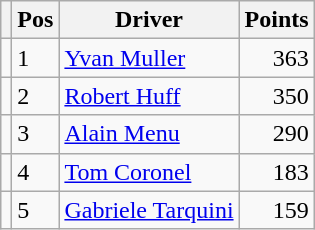<table class="wikitable" style="font-size|95%;">
<tr>
<th></th>
<th>Pos</th>
<th>Driver</th>
<th>Points</th>
</tr>
<tr>
<td align="left"></td>
<td>1</td>
<td> <a href='#'>Yvan Muller</a></td>
<td align="right">363</td>
</tr>
<tr>
<td align="left"></td>
<td>2</td>
<td> <a href='#'>Robert Huff</a></td>
<td align="right">350</td>
</tr>
<tr>
<td align="left"></td>
<td>3</td>
<td> <a href='#'>Alain Menu</a></td>
<td align="right">290</td>
</tr>
<tr>
<td align="left"></td>
<td>4</td>
<td> <a href='#'>Tom Coronel</a></td>
<td align="right">183</td>
</tr>
<tr>
<td align="left"></td>
<td>5</td>
<td> <a href='#'>Gabriele Tarquini</a></td>
<td align="right">159</td>
</tr>
</table>
